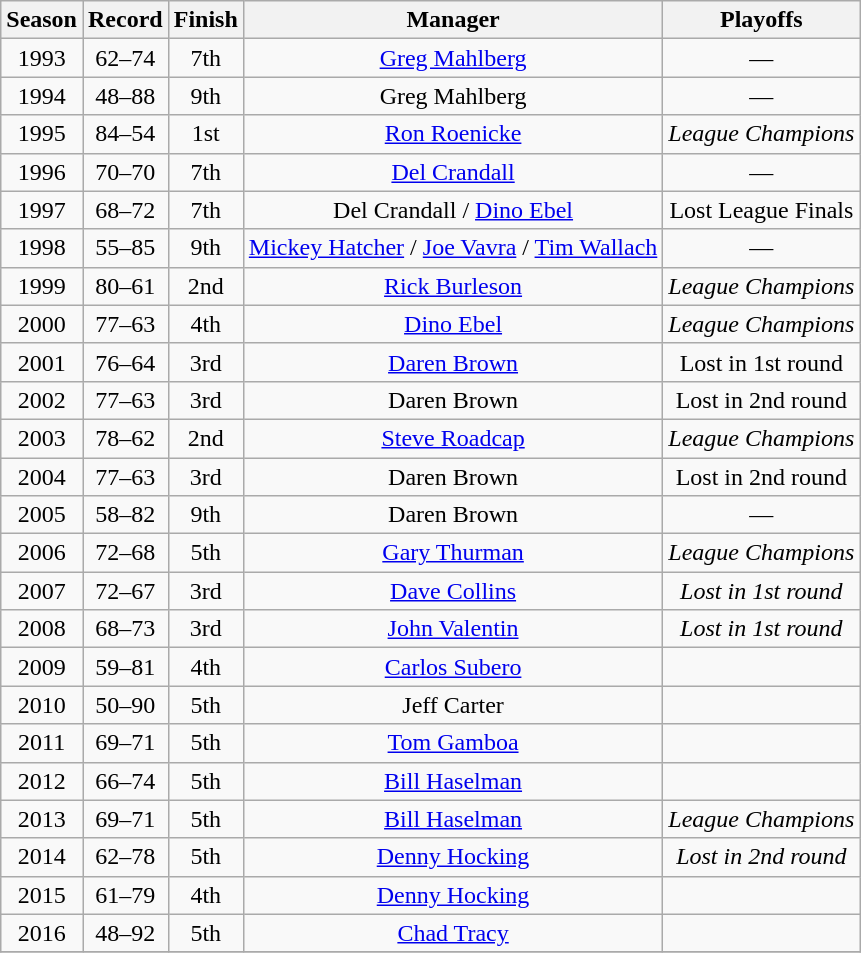<table class="wikitable">
<tr>
<th>Season</th>
<th>Record</th>
<th>Finish</th>
<th>Manager</th>
<th>Playoffs</th>
</tr>
<tr align=center>
<td>1993</td>
<td>62–74</td>
<td>7th</td>
<td><a href='#'>Greg Mahlberg</a></td>
<td>—</td>
</tr>
<tr align=center>
<td>1994</td>
<td>48–88</td>
<td>9th</td>
<td>Greg Mahlberg</td>
<td>—</td>
</tr>
<tr align=center>
<td>1995</td>
<td>84–54</td>
<td>1st</td>
<td><a href='#'>Ron Roenicke</a></td>
<td><em>League Champions</em></td>
</tr>
<tr align=center>
<td>1996</td>
<td>70–70</td>
<td>7th</td>
<td><a href='#'>Del Crandall</a></td>
<td>—</td>
</tr>
<tr align=center>
<td>1997</td>
<td>68–72</td>
<td>7th</td>
<td>Del Crandall / <a href='#'>Dino Ebel</a></td>
<td>Lost League Finals</td>
</tr>
<tr align=center>
<td>1998</td>
<td>55–85</td>
<td>9th</td>
<td><a href='#'>Mickey Hatcher</a> / <a href='#'>Joe Vavra</a> / <a href='#'>Tim Wallach</a></td>
<td>—</td>
</tr>
<tr align=center>
<td>1999</td>
<td>80–61</td>
<td>2nd</td>
<td><a href='#'>Rick Burleson</a></td>
<td><em>League Champions</em></td>
</tr>
<tr align=center>
<td>2000</td>
<td>77–63</td>
<td>4th</td>
<td><a href='#'>Dino Ebel</a></td>
<td><em>League Champions</em></td>
</tr>
<tr align=center>
<td>2001</td>
<td>76–64</td>
<td>3rd</td>
<td><a href='#'>Daren Brown</a></td>
<td>Lost in 1st round</td>
</tr>
<tr align=center>
<td>2002</td>
<td>77–63</td>
<td>3rd</td>
<td>Daren Brown</td>
<td>Lost in 2nd round</td>
</tr>
<tr align=center>
<td>2003</td>
<td>78–62</td>
<td>2nd</td>
<td><a href='#'>Steve Roadcap</a></td>
<td><em>League Champions</em></td>
</tr>
<tr align=center>
<td>2004</td>
<td>77–63</td>
<td>3rd</td>
<td>Daren Brown</td>
<td>Lost in 2nd round</td>
</tr>
<tr align=center>
<td>2005</td>
<td>58–82</td>
<td>9th</td>
<td>Daren Brown</td>
<td>—</td>
</tr>
<tr align=center>
<td>2006</td>
<td>72–68</td>
<td>5th</td>
<td><a href='#'>Gary Thurman</a></td>
<td><em>League Champions</em></td>
</tr>
<tr align=center>
<td>2007</td>
<td>72–67</td>
<td>3rd</td>
<td><a href='#'>Dave Collins</a></td>
<td><em>Lost in 1st round</em></td>
</tr>
<tr align=center>
<td>2008</td>
<td>68–73</td>
<td>3rd</td>
<td><a href='#'>John Valentin</a></td>
<td><em>Lost in 1st round</em></td>
</tr>
<tr align=center>
<td>2009</td>
<td>59–81</td>
<td>4th</td>
<td><a href='#'>Carlos Subero</a></td>
<td></td>
</tr>
<tr align=center>
<td>2010</td>
<td>50–90</td>
<td>5th</td>
<td>Jeff Carter</td>
<td></td>
</tr>
<tr align=center>
<td>2011</td>
<td>69–71</td>
<td>5th</td>
<td><a href='#'>Tom Gamboa</a></td>
<td></td>
</tr>
<tr align=center>
<td>2012</td>
<td>66–74</td>
<td>5th</td>
<td><a href='#'>Bill Haselman</a></td>
<td></td>
</tr>
<tr align=center>
<td>2013</td>
<td>69–71</td>
<td>5th</td>
<td><a href='#'>Bill Haselman</a></td>
<td><em>League Champions</em></td>
</tr>
<tr align=center>
<td>2014</td>
<td>62–78</td>
<td>5th</td>
<td><a href='#'>Denny Hocking</a></td>
<td><em>Lost in 2nd round</em></td>
</tr>
<tr align=center>
<td>2015</td>
<td>61–79</td>
<td>4th</td>
<td><a href='#'>Denny Hocking</a></td>
<td></td>
</tr>
<tr align=center>
<td>2016</td>
<td>48–92</td>
<td>5th</td>
<td><a href='#'>Chad Tracy</a></td>
<td></td>
</tr>
<tr align=center>
</tr>
</table>
